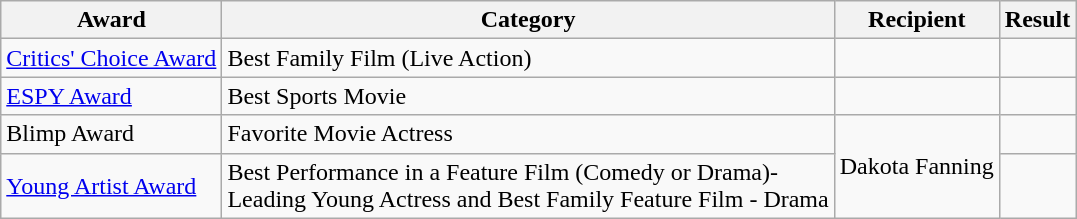<table class="wikitable ">
<tr>
<th>Award</th>
<th>Category</th>
<th>Recipient</th>
<th>Result</th>
</tr>
<tr>
<td><a href='#'>Critics' Choice Award</a></td>
<td>Best Family Film (Live Action)</td>
<td></td>
<td></td>
</tr>
<tr>
<td><a href='#'>ESPY Award</a></td>
<td>Best Sports Movie</td>
<td></td>
<td></td>
</tr>
<tr>
<td>Blimp Award</td>
<td>Favorite Movie Actress</td>
<td rowspan=2>Dakota Fanning</td>
<td></td>
</tr>
<tr>
<td><a href='#'>Young Artist Award</a></td>
<td>Best Performance in a Feature Film (Comedy or Drama)-<br>Leading Young Actress and Best Family Feature Film - Drama</td>
<td></td>
</tr>
</table>
